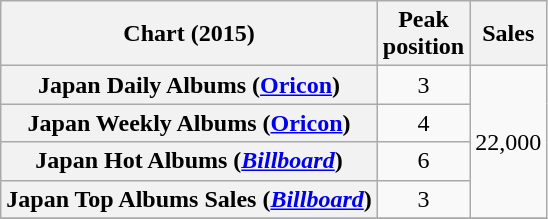<table class="wikitable sortable plainrowheaders" style="text-align:center;">
<tr>
<th scope="col">Chart (2015)</th>
<th scope="col">Peak<br>position</th>
<th scope="col">Sales</th>
</tr>
<tr>
<th scope="row">Japan Daily Albums (<a href='#'>Oricon</a>)</th>
<td style="text-align:center;">3</td>
<td rowspan="4" style="text-align:left;">22,000</td>
</tr>
<tr>
<th scope="row">Japan Weekly Albums (<a href='#'>Oricon</a>)</th>
<td style="text-align:center;">4</td>
</tr>
<tr>
<th scope="row">Japan Hot Albums (<em><a href='#'>Billboard</a></em>)</th>
<td style="text-align:center;">6</td>
</tr>
<tr>
<th scope="row">Japan Top Albums Sales (<em><a href='#'>Billboard</a></em>)</th>
<td style="text-align:center;">3</td>
</tr>
<tr>
</tr>
</table>
